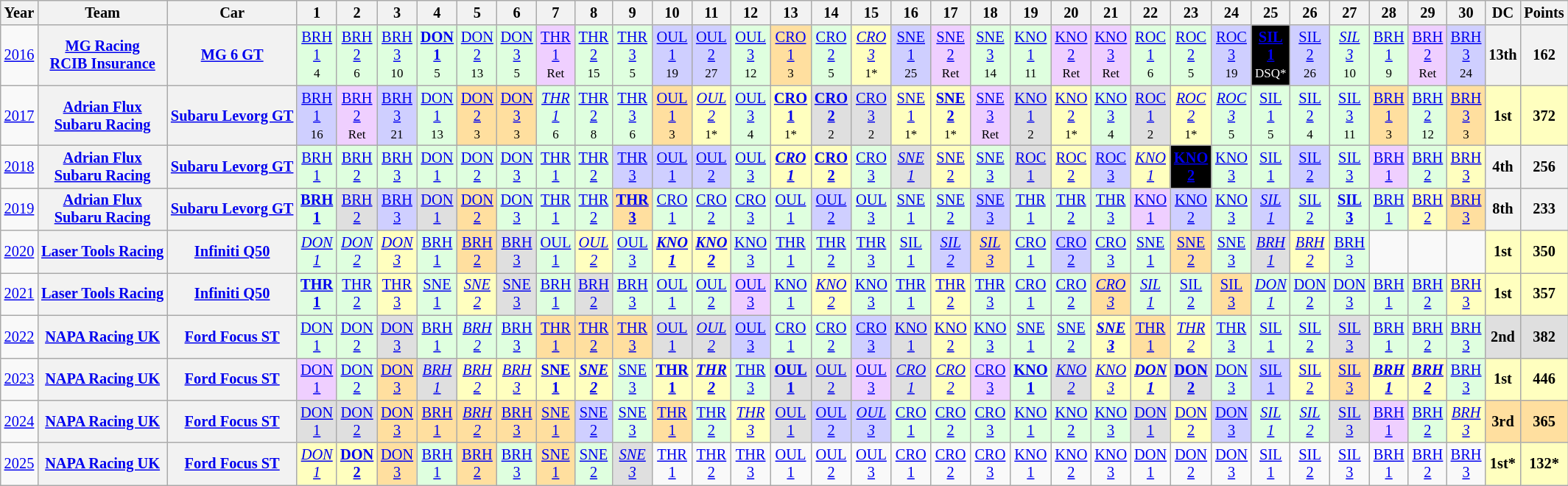<table class="wikitable" style="text-align:center; font-size:85%">
<tr>
<th>Year</th>
<th>Team</th>
<th>Car</th>
<th>1</th>
<th>2</th>
<th>3</th>
<th>4</th>
<th>5</th>
<th>6</th>
<th>7</th>
<th>8</th>
<th>9</th>
<th>10</th>
<th>11</th>
<th>12</th>
<th>13</th>
<th>14</th>
<th>15</th>
<th>16</th>
<th>17</th>
<th>18</th>
<th>19</th>
<th>20</th>
<th>21</th>
<th>22</th>
<th>23</th>
<th>24</th>
<th>25</th>
<th>26</th>
<th>27</th>
<th>28</th>
<th>29</th>
<th>30</th>
<th>DC</th>
<th>Points</th>
</tr>
<tr>
<td><a href='#'>2016</a></td>
<th nowrap><a href='#'>MG Racing<br>RCIB Insurance</a></th>
<th nowrap><a href='#'>MG 6 GT</a></th>
<td style="background:#DFFFDF;"><a href='#'>BRH<br>1</a><br><small>4</small></td>
<td style="background:#DFFFDF;"><a href='#'>BRH<br>2</a><br><small>6</small></td>
<td style="background:#DFFFDF;"><a href='#'>BRH<br>3</a><br><small>10</small></td>
<td style="background:#DFFFDF;"><strong><a href='#'>DON<br>1</a></strong><br><small>5</small></td>
<td style="background:#DFFFDF;"><a href='#'>DON<br>2</a><br><small>13</small></td>
<td style="background:#DFFFDF;"><a href='#'>DON<br>3</a><br><small>5</small></td>
<td style="background:#EFCFFF;"><a href='#'>THR<br>1</a><br><small>Ret</small></td>
<td style="background:#DFFFDF;"><a href='#'>THR<br>2</a><br><small>15</small></td>
<td style="background:#DFFFDF;"><a href='#'>THR<br>3</a><br><small>5</small></td>
<td style="background:#CFCFFF;"><a href='#'>OUL<br>1</a><br><small>19</small></td>
<td style="background:#CFCFFF;"><a href='#'>OUL<br>2</a><br><small>27</small></td>
<td style="background:#DFFFDF;"><a href='#'>OUL<br>3</a><br><small>12</small></td>
<td style="background:#FFDF9F;"><a href='#'>CRO<br>1</a><br><small>3</small></td>
<td style="background:#DFFFDF;"><a href='#'>CRO<br>2</a><br><small>5</small></td>
<td style="background:#FFFFBF;"><em><a href='#'>CRO<br>3</a></em><br><small>1*</small></td>
<td style="background:#CFCFFF;"><a href='#'>SNE<br>1</a><br><small>25</small></td>
<td style="background:#EFCFFF;"><a href='#'>SNE<br>2</a><br><small>Ret</small></td>
<td style="background:#DFFFDF;"><a href='#'>SNE<br>3</a><br><small>14</small></td>
<td style="background:#DFFFDF;"><a href='#'>KNO<br>1</a><br><small>11</small></td>
<td style="background:#EFCFFF;"><a href='#'>KNO<br>2</a><br><small>Ret</small></td>
<td style="background:#EFCFFF;"><a href='#'>KNO<br>3</a><br><small>Ret</small></td>
<td style="background:#DFFFDF;"><a href='#'>ROC<br>1</a><br><small>6</small></td>
<td style="background:#DFFFDF;"><a href='#'>ROC<br>2</a><br><small>5</small></td>
<td style="background:#CFCFFF;"><a href='#'>ROC<br>3</a><br><small>19</small></td>
<td style="background:#000000; color:white"><strong><a href='#'><span>SIL<br>1</span></a></strong><br><small>DSQ*</small></td>
<td style="background:#CFCFFF;"><a href='#'>SIL<br>2</a><br><small>26</small></td>
<td style="background:#DFFFDF;"><em><a href='#'>SIL<br>3</a></em><br><small>10</small></td>
<td style="background:#DFFFDF;"><a href='#'>BRH<br>1</a><br><small>9</small></td>
<td style="background:#EFCFFF;"><a href='#'>BRH<br>2</a><br><small>Ret</small></td>
<td style="background:#CFCFFF;"><a href='#'>BRH<br>3</a><br><small>24</small></td>
<th>13th</th>
<th>162</th>
</tr>
<tr>
<td><a href='#'>2017</a></td>
<th nowrap><a href='#'>Adrian Flux<br>Subaru Racing</a></th>
<th nowrap><a href='#'>Subaru Levorg GT</a></th>
<td style="background:#CFCFFF;"><a href='#'>BRH<br>1</a><br><small>16</small></td>
<td style="background:#EFCFFF;"><a href='#'>BRH<br>2</a><br><small>Ret</small></td>
<td style="background:#CFCFFF;"><a href='#'>BRH<br>3</a><br><small>21</small></td>
<td style="background:#DFFFDF;"><a href='#'>DON<br>1</a><br><small>13</small></td>
<td style="background:#FFDF9F;"><a href='#'>DON<br>2</a><br><small>3</small></td>
<td style="background:#FFDF9F;"><a href='#'>DON<br>3</a><br><small>3</small></td>
<td style="background:#DFFFDF;"><em><a href='#'>THR<br>1</a></em><br><small>6</small></td>
<td style="background:#DFFFDF;"><a href='#'>THR<br>2</a><br><small>8</small></td>
<td style="background:#DFFFDF;"><a href='#'>THR<br>3</a><br><small>6</small></td>
<td style="background:#FFDF9F;"><a href='#'>OUL<br>1</a><br><small>3</small></td>
<td style="background:#FFFFBF;"><em><a href='#'>OUL<br>2</a></em><br><small>1*</small></td>
<td style="background:#DFFFDF;"><a href='#'>OUL<br>3</a><br><small>4</small></td>
<td style="background:#FFFFBF;"><strong><a href='#'>CRO<br>1</a></strong><br><small>1*</small></td>
<td style="background:#DFDFDF;"><strong><a href='#'>CRO<br>2</a></strong><br><small>2</small></td>
<td style="background:#DFDFDF;"><a href='#'>CRO<br>3</a><br><small>2</small></td>
<td style="background:#FFFFBF;"><a href='#'>SNE<br>1</a><br><small>1*</small></td>
<td style="background:#FFFFBF;"><strong><a href='#'>SNE<br>2</a></strong><br><small>1*</small></td>
<td style="background:#EFCFFF;"><a href='#'>SNE<br>3</a><br><small>Ret</small></td>
<td style="background:#DFDFDF;"><a href='#'>KNO<br>1</a><br><small>2</small></td>
<td style="background:#FFFFBF;"><a href='#'>KNO<br>2</a><br><small>1*</small></td>
<td style="background:#DFFFDF;"><a href='#'>KNO<br>3</a><br><small>4</small></td>
<td style="background:#DFDFDF;"><a href='#'>ROC<br>1</a><br><small>2</small></td>
<td style="background:#FFFFBF;"><em><a href='#'>ROC<br>2</a></em><br><small>1*</small></td>
<td style="background:#DFFFDF;"><em><a href='#'>ROC<br>3</a></em><br><small>5</small></td>
<td style="background:#DFFFDF;"><a href='#'>SIL<br>1</a><br><small>5</small></td>
<td style="background:#DFFFDF;"><a href='#'>SIL<br>2</a><br><small>4</small></td>
<td style="background:#DFFFDF;"><a href='#'>SIL<br>3</a><br><small>11</small></td>
<td style="background:#FFDF9F;"><a href='#'>BRH<br>1</a><br><small>3</small></td>
<td style="background:#DFFFDF;"><a href='#'>BRH<br>2</a><br><small>12</small></td>
<td style="background:#FFDF9F;"><a href='#'>BRH<br>3</a><br><small>3</small></td>
<th style="background:#FFFFBF;">1st</th>
<th style="background:#FFFFBF;">372</th>
</tr>
<tr>
<td><a href='#'>2018</a></td>
<th nowrap><a href='#'>Adrian Flux<br>Subaru Racing</a></th>
<th nowrap><a href='#'>Subaru Levorg GT</a></th>
<td style="background:#DFFFDF;"><a href='#'>BRH<br>1</a><br></td>
<td style="background:#DFFFDF;"><a href='#'>BRH<br>2</a><br></td>
<td style="background:#DFFFDF;"><a href='#'>BRH<br>3</a><br></td>
<td style="background:#DFFFDF;"><a href='#'>DON<br>1</a><br></td>
<td style="background:#DFFFDF;"><a href='#'>DON<br>2</a><br></td>
<td style="background:#DFFFDF;"><a href='#'>DON<br>3</a><br></td>
<td style="background:#DFFFDF;"><a href='#'>THR<br>1</a><br></td>
<td style="background:#DFFFDF;"><a href='#'>THR<br>2</a><br></td>
<td style="background:#CFCFFF;"><a href='#'>THR<br>3</a><br></td>
<td style="background:#CFCFFF;"><a href='#'>OUL<br>1</a><br></td>
<td style="background:#CFCFFF;"><a href='#'>OUL<br>2</a><br></td>
<td style="background:#DFFFDF;"><a href='#'>OUL<br>3</a><br></td>
<td style="background:#FFFFBF;"><strong><em><a href='#'>CRO<br>1</a></em></strong><br></td>
<td style="background:#FFFFBF;"><strong><a href='#'>CRO<br>2</a></strong><br></td>
<td style="background:#DFFFDF;"><a href='#'>CRO<br>3</a><br></td>
<td style="background:#DFDFDF;"><em><a href='#'>SNE<br>1</a></em><br></td>
<td style="background:#FFFFBF;"><a href='#'>SNE<br>2</a><br></td>
<td style="background:#DFFFDF;"><a href='#'>SNE<br>3</a><br></td>
<td style="background:#DFDFDF;"><a href='#'>ROC<br>1</a><br></td>
<td style="background:#FFFFBF;"><a href='#'>ROC<br>2</a><br></td>
<td style="background:#CFCFFF;"><a href='#'>ROC<br>3</a><br></td>
<td style="background:#FFFFBF;"><em><a href='#'>KNO<br>1</a></em><br></td>
<td style="background:black; color:white"><strong><a href='#'><span>KNO<br>2</span></a></strong><br></td>
<td style="background:#DFFFDF;"><a href='#'>KNO<br>3</a><br></td>
<td style="background:#DFFFDF;"><a href='#'>SIL<br>1</a><br></td>
<td style="background:#CFCFFF;"><a href='#'>SIL<br>2</a><br></td>
<td style="background:#DFFFDF;"><a href='#'>SIL<br>3</a><br></td>
<td style="background:#EFCFFF;"><a href='#'>BRH<br>1</a><br></td>
<td style="background:#DFFFDF;"><a href='#'>BRH<br>2</a><br></td>
<td style="background:#FFFFBF;"><a href='#'>BRH<br>3</a><br></td>
<th>4th</th>
<th>256</th>
</tr>
<tr>
<td><a href='#'>2019</a></td>
<th nowrap><a href='#'>Adrian Flux<br>Subaru Racing</a></th>
<th nowrap><a href='#'>Subaru Levorg GT</a></th>
<td style="background:#DFFFDF;"><strong><a href='#'>BRH<br>1</a></strong><br></td>
<td style="background:#DFDFDF;"><a href='#'>BRH<br>2</a><br></td>
<td style="background:#CFCFFF;"><a href='#'>BRH<br>3</a><br></td>
<td style="background:#DFDFDF;"><a href='#'>DON<br>1</a><br></td>
<td style="background:#FFDF9F;"><a href='#'>DON<br>2</a><br></td>
<td style="background:#DFFFDF;"><a href='#'>DON<br>3</a><br></td>
<td style="background:#DFFFDF;"><a href='#'>THR<br>1</a><br></td>
<td style="background:#DFFFDF;"><a href='#'>THR<br>2</a><br></td>
<td style="background:#FFDF9F;"><strong><a href='#'>THR<br>3</a></strong><br></td>
<td style="background:#DFFFDF;"><a href='#'>CRO<br>1</a><br></td>
<td style="background:#DFFFDF;"><a href='#'>CRO<br>2</a><br></td>
<td style="background:#DFFFDF;"><a href='#'>CRO<br>3</a><br></td>
<td style="background:#DFFFDF;"><a href='#'>OUL<br>1</a><br></td>
<td style="background:#CFCFFF;"><a href='#'>OUL<br>2</a><br></td>
<td style="background:#DFFFDF;"><a href='#'>OUL<br>3</a><br></td>
<td style="background:#DFFFDF;"><a href='#'>SNE<br>1</a><br></td>
<td style="background:#DFFFDF;"><a href='#'>SNE<br>2</a><br></td>
<td style="background:#CFCFFF;"><a href='#'>SNE<br>3</a><br></td>
<td style="background:#DFFFDF;"><a href='#'>THR<br>1</a><br></td>
<td style="background:#DFFFDF;"><a href='#'>THR<br>2</a><br></td>
<td style="background:#DFFFDF;"><a href='#'>THR<br>3</a><br></td>
<td style="background:#EFCFFF;"><a href='#'>KNO<br>1</a><br></td>
<td style="background:#CFCFFF;"><a href='#'>KNO<br>2</a><br></td>
<td style="background:#DFFFDF;"><a href='#'>KNO<br>3</a><br></td>
<td style="background:#CFCFFF;"><em><a href='#'>SIL<br>1</a></em><br></td>
<td style="background:#DFFFDF;"><a href='#'>SIL<br>2</a><br></td>
<td style="background:#DFFFDF;"><strong><a href='#'>SIL<br>3</a></strong><br></td>
<td style="background:#DFFFDF;"><a href='#'>BRH<br>1</a><br></td>
<td style="background:#FFFFBF;"><a href='#'>BRH<br>2</a><br></td>
<td style="background:#FFDF9F;"><a href='#'>BRH<br>3</a><br></td>
<th>8th</th>
<th>233</th>
</tr>
<tr>
<td><a href='#'>2020</a></td>
<th nowrap><a href='#'>Laser Tools Racing</a></th>
<th nowrap><a href='#'>Infiniti Q50</a></th>
<td style="background:#DFFFDF;"><em><a href='#'>DON<br>1</a></em><br></td>
<td style="background:#DFFFDF;"><em><a href='#'>DON<br>2</a></em><br></td>
<td style="background:#FFFFBF;"><em><a href='#'>DON<br>3</a></em><br></td>
<td style="background:#DFFFDF;"><a href='#'>BRH<br>1</a><br></td>
<td style="background:#FFDF9F;"><a href='#'>BRH<br>2</a><br></td>
<td style="background:#DFDFDF;"><a href='#'>BRH<br>3</a><br></td>
<td style="background:#DFFFDF;"><a href='#'>OUL<br>1</a><br></td>
<td style="background:#FFFFBF;"><em><a href='#'>OUL<br>2</a></em><br></td>
<td style="background:#DFFFDF;"><a href='#'>OUL<br>3</a><br></td>
<td style="background:#FFFFBF;"><strong><em><a href='#'>KNO<br>1</a></em></strong><br></td>
<td style="background:#FFFFBF;"><strong><em><a href='#'>KNO<br>2</a></em></strong><br></td>
<td style="background:#DFFFDF;"><a href='#'>KNO<br>3</a><br></td>
<td style="background:#DFFFDF;"><a href='#'>THR<br>1</a><br></td>
<td style="background:#DFFFDF;"><a href='#'>THR<br>2</a><br></td>
<td style="background:#DFFFDF;"><a href='#'>THR<br>3</a><br></td>
<td style="background:#DFFFDF;"><a href='#'>SIL<br>1</a><br></td>
<td style="background:#CFCFFF;"><em><a href='#'>SIL<br>2</a></em><br></td>
<td style="background:#FFDF9F;"><em><a href='#'>SIL<br>3</a></em><br></td>
<td style="background:#DFFFDF;"><a href='#'>CRO<br>1</a><br></td>
<td style="background:#CFCFFF;"><a href='#'>CRO<br>2</a><br></td>
<td style="background:#DFFFDF;"><a href='#'>CRO<br>3</a><br></td>
<td style="background:#DFFFDF;"><a href='#'>SNE<br>1</a><br></td>
<td style="background:#FFDF9F;"><a href='#'>SNE<br>2</a><br></td>
<td style="background:#DFFFDF;"><a href='#'>SNE<br>3</a><br></td>
<td style="background:#DFDFDF;"><em><a href='#'>BRH<br>1</a></em><br></td>
<td style="background:#FFFFBF;"><em><a href='#'>BRH<br>2</a></em><br></td>
<td style="background:#DFFFDF;"><a href='#'>BRH<br>3</a><br></td>
<td></td>
<td></td>
<td></td>
<th style="background:#FFFFBF;">1st</th>
<th style="background:#FFFFBF;">350</th>
</tr>
<tr>
<td><a href='#'>2021</a></td>
<th nowrap><a href='#'>Laser Tools Racing</a></th>
<th nowrap><a href='#'>Infiniti Q50</a></th>
<td style="background:#DFFFDF;"><strong><a href='#'>THR<br>1</a></strong><br></td>
<td style="background:#DFFFDF;"><a href='#'>THR<br>2</a><br></td>
<td style="background:#FFFFBF;"><a href='#'>THR<br>3</a><br></td>
<td style="background:#DFFFDF;"><a href='#'>SNE<br>1</a><br></td>
<td style="background:#FFFFBF;"><em><a href='#'>SNE<br>2</a></em><br></td>
<td style="background:#DFDFDF;"><a href='#'>SNE<br>3</a><br></td>
<td style="background:#DFFFDF;"><a href='#'>BRH<br>1</a><br></td>
<td style="background:#DFDFDF;"><a href='#'>BRH<br>2</a><br></td>
<td style="background:#DFFFDF;"><a href='#'>BRH<br>3</a><br></td>
<td style="background:#DFFFDF;"><a href='#'>OUL<br>1</a><br></td>
<td style="background:#DFFFDF;"><a href='#'>OUL<br>2</a><br></td>
<td style="background:#EFCFFF;"><a href='#'>OUL<br>3</a><br></td>
<td style="background:#DFFFDF;"><a href='#'>KNO<br>1</a><br></td>
<td style="background:#FFFFBF;"><em><a href='#'>KNO<br>2</a></em><br></td>
<td style="background:#DFFFDF;"><a href='#'>KNO<br>3</a><br></td>
<td style="background:#DFFFDF;"><a href='#'>THR<br>1</a><br></td>
<td style="background:#FFFFBF;"><a href='#'>THR<br>2</a><br></td>
<td style="background:#DFFFDF;"><a href='#'>THR<br>3</a><br></td>
<td style="background:#DFFFDF;"><a href='#'>CRO<br>1</a><br></td>
<td style="background:#DFFFDF;"><a href='#'>CRO<br>2</a><br></td>
<td style="background:#FFDF9F;"><em><a href='#'>CRO<br>3</a></em><br></td>
<td style="background:#DFFFDF;"><em><a href='#'>SIL<br>1</a></em><br></td>
<td style="background:#DFFFDF;"><a href='#'>SIL<br>2</a><br></td>
<td style="background:#FFDF9F;"><a href='#'>SIL<br>3</a><br></td>
<td style="background:#DFFFDF;"><em><a href='#'>DON<br>1</a></em><br></td>
<td style="background:#DFFFDF;"><a href='#'>DON<br>2</a><br></td>
<td style="background:#DFFFDF;"><a href='#'>DON<br>3</a><br></td>
<td style="background:#DFFFDF;"><a href='#'>BRH<br>1</a><br></td>
<td style="background:#DFFFDF;"><a href='#'>BRH<br>2</a><br></td>
<td style="background:#FFFFBF;"><a href='#'>BRH<br>3</a><br></td>
<th style="background:#FFFFBF;">1st</th>
<th style="background:#FFFFBF;">357</th>
</tr>
<tr>
<td><a href='#'>2022</a></td>
<th nowrap><a href='#'>NAPA Racing UK</a></th>
<th nowrap><a href='#'>Ford Focus ST</a></th>
<td style="background:#DFFFDF;"><a href='#'>DON<br>1</a><br></td>
<td style="background:#DFFFDF;"><a href='#'>DON<br>2</a><br></td>
<td style="background:#DFDFDF;"><a href='#'>DON<br>3</a><br></td>
<td style="background:#DFFFDF;"><a href='#'>BRH<br>1</a><br></td>
<td style="background:#DFFFDF;"><em><a href='#'>BRH<br>2</a></em><br></td>
<td style="background:#DFFFDF;"><a href='#'>BRH<br>3</a><br></td>
<td style="background:#FFDF9F;"><a href='#'>THR<br>1</a><br></td>
<td style="background:#FFDF9F;"><a href='#'>THR<br>2</a><br></td>
<td style="background:#FFDF9F;"><a href='#'>THR<br>3</a><br></td>
<td style="background:#DFDFDF;"><a href='#'>OUL<br>1</a><br></td>
<td style="background:#DFDFDF;"><em><a href='#'>OUL<br>2</a></em><br></td>
<td style="background:#CFCFFF;"><a href='#'>OUL<br>3</a><br></td>
<td style="background:#DFFFDF;"><a href='#'>CRO<br>1</a><br></td>
<td style="background:#DFFFDF;"><a href='#'>CRO<br>2</a><br></td>
<td style="background:#CFCFFF;"><a href='#'>CRO<br>3</a><br></td>
<td style="background:#DFDFDF;"><a href='#'>KNO<br>1</a><br></td>
<td style="background:#FFFFBF;"><a href='#'>KNO<br>2</a><br></td>
<td style="background:#DFFFDF;"><a href='#'>KNO<br>3</a><br></td>
<td style="background:#DFFFDF;"><a href='#'>SNE<br>1</a><br></td>
<td style="background:#DFFFDF;"><a href='#'>SNE<br>2</a><br></td>
<td style="background:#FFFFBF;"><strong><em><a href='#'>SNE<br>3</a></em></strong><br></td>
<td style="background:#FFDF9F;"><a href='#'>THR<br>1</a><br></td>
<td style="background:#FFFFBF;"><em><a href='#'>THR<br>2</a></em><br></td>
<td style="background:#DFFFDF;"><a href='#'>THR<br>3</a><br></td>
<td style="background:#DFFFDF;"><a href='#'>SIL<br>1</a><br></td>
<td style="background:#DFFFDF;"><a href='#'>SIL<br>2</a><br></td>
<td style="background:#DFDFDF;"><a href='#'>SIL<br>3</a><br></td>
<td style="background:#DFFFDF;"><a href='#'>BRH<br>1</a><br></td>
<td style="background:#DFFFDF;"><a href='#'>BRH<br>2</a><br></td>
<td style="background:#DFFFDF;"><a href='#'>BRH<br>3</a><br></td>
<th style="background:#DFDFDF;">2nd</th>
<th style="background:#DFDFDF;">382</th>
</tr>
<tr>
<td><a href='#'>2023</a></td>
<th nowrap><a href='#'>NAPA Racing UK</a></th>
<th nowrap><a href='#'>Ford Focus ST</a></th>
<td style="background:#EFCFFF;"><a href='#'>DON<br>1</a><br></td>
<td style="background:#DFFFDF;"><a href='#'>DON<br>2</a><br></td>
<td style="background:#FFDF9F;"><a href='#'>DON<br>3</a><br></td>
<td style="background:#DFDFDF;"><em><a href='#'>BRH<br>1</a></em><br></td>
<td style="background:#FFFFBF;"><em><a href='#'>BRH<br>2</a></em><br></td>
<td style="background:#FFFFBF;"><em><a href='#'>BRH<br>3</a></em><br></td>
<td style="background:#FFFFBF;"><strong><a href='#'>SNE<br>1</a></strong><br></td>
<td style="background:#FFFFBF;"><strong><em><a href='#'>SNE<br>2</a></em></strong><br></td>
<td style="background:#DFFFDF;"><a href='#'>SNE<br>3</a><br></td>
<td style="background:#FFFFBF;"><strong><a href='#'>THR<br>1</a></strong><br></td>
<td style="background:#FFFFBF;"><strong><em><a href='#'>THR<br>2</a></em></strong><br></td>
<td style="background:#DFFFDF;"><a href='#'>THR<br>3</a><br></td>
<td style="background:#DFDFDF;"><strong><a href='#'>OUL<br>1</a></strong><br></td>
<td style="background:#DFDFDF;"><a href='#'>OUL<br>2</a><br></td>
<td style="background:#EFCFFF;"><a href='#'>OUL<br>3</a><br></td>
<td style="background:#DFDFDF;"><em><a href='#'>CRO<br>1</a></em><br></td>
<td style="background:#FFFFBF;"><em><a href='#'>CRO<br>2</a></em><br></td>
<td style="background:#EFCFFF;"><a href='#'>CRO<br>3</a><br></td>
<td style="background:#DFFFDF;"><strong><a href='#'>KNO<br>1</a></strong><br></td>
<td style="background:#DFDFDF;"><em><a href='#'>KNO<br>2</a></em><br></td>
<td style="background:#FFFFBF;"><em><a href='#'>KNO<br>3</a></em><br></td>
<td style="background:#FFFFBF;"><strong><em><a href='#'>DON<br>1</a></em></strong><br></td>
<td style="background:#DFDFDF;"><strong><a href='#'>DON<br>2</a></strong><br></td>
<td style="background:#DFFFDF;"><a href='#'>DON<br>3</a><br></td>
<td style="background:#CFCFFF;"><a href='#'>SIL<br>1</a><br></td>
<td style="background:#FFFFBF;"><a href='#'>SIL<br>2</a><br></td>
<td style="background:#FFDF9F;"><a href='#'>SIL<br>3</a><br></td>
<td style="background:#FFFFBF;"><strong><em><a href='#'>BRH<br>1</a></em></strong><br></td>
<td style="background:#FFFFBF;"><strong><em><a href='#'>BRH<br>2</a></em></strong><br></td>
<td style="background:#DFFFDF;"><a href='#'>BRH<br>3</a><br></td>
<th style="background:#FFFFBF;">1st</th>
<th style="background:#FFFFBF;">446</th>
</tr>
<tr>
<td><a href='#'>2024</a></td>
<th nowrap><a href='#'>NAPA Racing UK</a></th>
<th nowrap><a href='#'>Ford Focus ST</a></th>
<td style="background:#DFDFDF;"><a href='#'>DON<br>1</a><br></td>
<td style="background:#DFDFDF;"><a href='#'>DON<br>2</a><br></td>
<td style="background:#FFDF9F;"><a href='#'>DON<br>3</a><br></td>
<td style="background:#FFDF9F;"><a href='#'>BRH<br>1</a><br></td>
<td style="background:#FFDF9F;"><em><a href='#'>BRH<br>2</a></em><br></td>
<td style="background:#FFDF9F;"><a href='#'>BRH<br>3</a><br></td>
<td style="background:#FFDF9F;"><a href='#'>SNE<br>1</a><br></td>
<td style="background:#CFCFFF;"><a href='#'>SNE<br>2</a><br></td>
<td style="background:#DFFFDF;"><a href='#'>SNE<br>3</a><br></td>
<td style="background:#FFDF9F;"><a href='#'>THR<br>1</a><br></td>
<td style="background:#DFFFDF;"><a href='#'>THR<br>2</a><br></td>
<td style="background:#FFFFBF;"><em><a href='#'>THR<br>3</a></em><br></td>
<td style="background:#DFDFDF;"><a href='#'>OUL<br>1</a><br></td>
<td style="background:#CFCFFF;"><a href='#'>OUL<br>2</a><br></td>
<td style="background:#CFCFFF;"><em><a href='#'>OUL<br>3</a></em><br></td>
<td style="background:#DFFFDF;"><a href='#'>CRO<br>1</a><br></td>
<td style="background:#DFFFDF;"><a href='#'>CRO<br>2</a><br></td>
<td style="background:#DFFFDF;"><a href='#'>CRO<br>3</a><br></td>
<td style="background:#DFFFDF;"><a href='#'>KNO<br>1</a><br></td>
<td style="background:#DFFFDF;"><a href='#'>KNO<br>2</a><br></td>
<td style="background:#DFFFDF;"><a href='#'>KNO<br>3</a><br></td>
<td style="background:#DFDFDF;"><a href='#'>DON<br>1</a><br></td>
<td style="background:#FFFFBF;"><a href='#'>DON<br>2</a><br></td>
<td style="background:#CFCFFF;"><a href='#'>DON<br>3</a><br></td>
<td style="background:#DFFFDF;"><em><a href='#'>SIL<br>1</a></em><br></td>
<td style="background:#DFFFDF;"><em><a href='#'>SIL<br>2</a></em><br></td>
<td style="background:#DFDFDF;"><a href='#'>SIL<br>3</a><br></td>
<td style="background:#EFCFFF;"><a href='#'>BRH<br>1</a><br></td>
<td style="background:#DFFFDF;"><a href='#'>BRH<br>2</a><br></td>
<td style="background:#FFFFBF;"><em><a href='#'>BRH<br>3</a></em><br></td>
<th style="background:#FFDF9F;">3rd</th>
<th style="background:#FFDF9F;">365</th>
</tr>
<tr>
<td><a href='#'>2025</a></td>
<th><a href='#'>NAPA Racing UK</a></th>
<th><a href='#'>Ford Focus ST</a></th>
<td style="background:#FFFFBF;"><em><a href='#'>DON<br>1</a></em><br></td>
<td style="background:#FFFFBF;"><strong><a href='#'>DON<br>2</a></strong><br></td>
<td style="background:#FFDF9F;"><a href='#'>DON<br>3</a><br></td>
<td style="background:#DFFFDF;"><a href='#'>BRH<br>1</a><br></td>
<td style="background:#FFDF9F;"><a href='#'>BRH<br>2</a><br></td>
<td style="background:#DFFFDF;"><a href='#'>BRH<br>3</a><br></td>
<td style="background:#FFDF9F;"><a href='#'>SNE<br>1</a><br></td>
<td style="background:#DFFFDF;"><a href='#'>SNE<br>2</a><br></td>
<td style="background:#DFDFDF;"><em><a href='#'>SNE<br>3</a></em><br></td>
<td style="background:#;"><a href='#'>THR<br>1</a><br></td>
<td style="background:#;"><a href='#'>THR<br>2</a><br></td>
<td style="background:#;"><a href='#'>THR<br>3</a><br></td>
<td style="background:#;"><a href='#'>OUL<br>1</a><br></td>
<td style="background:#;"><a href='#'>OUL<br>2</a><br></td>
<td style="background:#;"><a href='#'>OUL<br>3</a><br></td>
<td style="background:#;"><a href='#'>CRO<br>1</a><br></td>
<td style="background:#;"><a href='#'>CRO<br>2</a><br></td>
<td style="background:#;"><a href='#'>CRO<br>3</a><br></td>
<td style="background:#;"><a href='#'>KNO<br>1</a><br></td>
<td style="background:#;"><a href='#'>KNO<br>2</a><br></td>
<td style="background:#;"><a href='#'>KNO<br>3</a><br></td>
<td style="background:#;"><a href='#'>DON<br>1</a><br></td>
<td style="background:#;"><a href='#'>DON<br>2</a><br></td>
<td style="background:#;"><a href='#'>DON<br>3</a><br></td>
<td style="background:#;"><a href='#'>SIL<br>1</a><br></td>
<td style="background:#;"><a href='#'>SIL<br>2</a><br></td>
<td style="background:#;"><a href='#'>SIL<br>3</a><br></td>
<td style="background:#;"><a href='#'>BRH<br>1</a><br></td>
<td style="background:#;"><a href='#'>BRH<br>2</a><br></td>
<td style="background:#;"><a href='#'>BRH<br>3</a><br></td>
<th style="background:#FFFFBF;">1st*</th>
<th style="background:#FFFFBF;">132*</th>
</tr>
</table>
